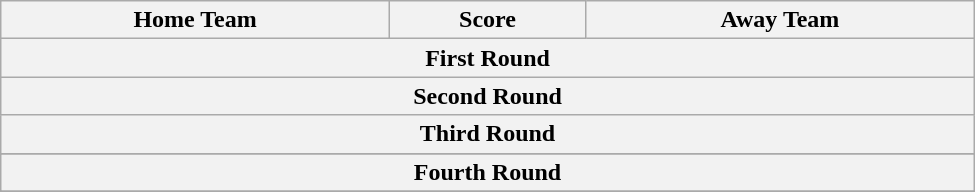<table class="wikitable" style="text-align: center; width:650px">
<tr>
<th scope="col" width="245px">Home Team</th>
<th scope="col" width="120px">Score</th>
<th scope="col" width="245px">Away Team</th>
</tr>
<tr>
<th colspan="3">First Round</th>
</tr>
<tr>
<th colspan="3">Second Round</th>
</tr>
<tr>
<th colspan="3">Third Round</th>
</tr>
<tr>
</tr>
<tr>
<th colspan="3">Fourth Round</th>
</tr>
<tr>
</tr>
<tr>
</tr>
</table>
